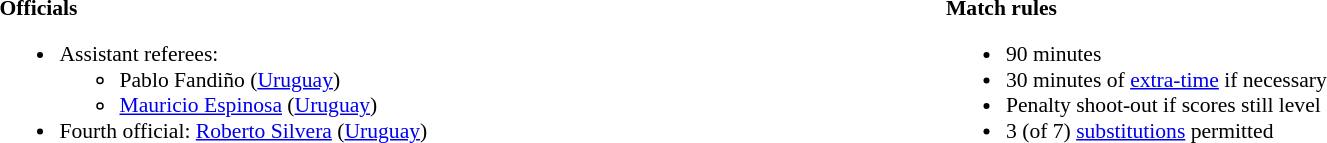<table width=100% style="font-size: 90%">
<tr>
<td width=50% valign=top><br><strong>Officials</strong><ul><li>Assistant referees:<ul><li>Pablo Fandiño (<a href='#'>Uruguay</a>)</li><li><a href='#'>Mauricio Espinosa</a> (<a href='#'>Uruguay</a>)</li></ul></li><li>Fourth official: <a href='#'>Roberto Silvera</a> (<a href='#'>Uruguay</a>)</li></ul></td>
<td width=50% valign=top><br><strong>Match rules</strong><ul><li>90 minutes</li><li>30 minutes of <a href='#'>extra-time</a> if necessary</li><li>Penalty shoot-out if scores still level</li><li>3 (of 7) <a href='#'>substitutions</a> permitted</li></ul></td>
</tr>
</table>
